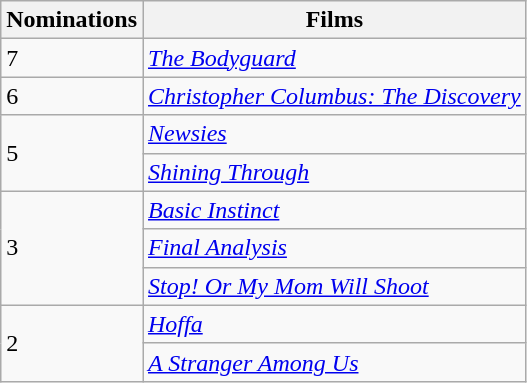<table class="wikitable">
<tr>
<th>Nominations</th>
<th>Films</th>
</tr>
<tr>
<td>7</td>
<td><a href='#'><em>The Bodyguard</em></a></td>
</tr>
<tr>
<td>6</td>
<td><em><a href='#'>Christopher Columbus: The Discovery</a></em></td>
</tr>
<tr>
<td rowspan="2">5</td>
<td><em><a href='#'>Newsies</a></em></td>
</tr>
<tr>
<td><em><a href='#'>Shining Through</a></em></td>
</tr>
<tr>
<td rowspan="3">3</td>
<td><em><a href='#'>Basic Instinct</a></em></td>
</tr>
<tr>
<td><em><a href='#'>Final Analysis</a></em></td>
</tr>
<tr>
<td><em><a href='#'>Stop! Or My Mom Will Shoot</a></em></td>
</tr>
<tr>
<td rowspan="2">2</td>
<td><a href='#'><em>Hoffa</em></a></td>
</tr>
<tr>
<td><em><a href='#'>A Stranger Among Us</a></em></td>
</tr>
</table>
